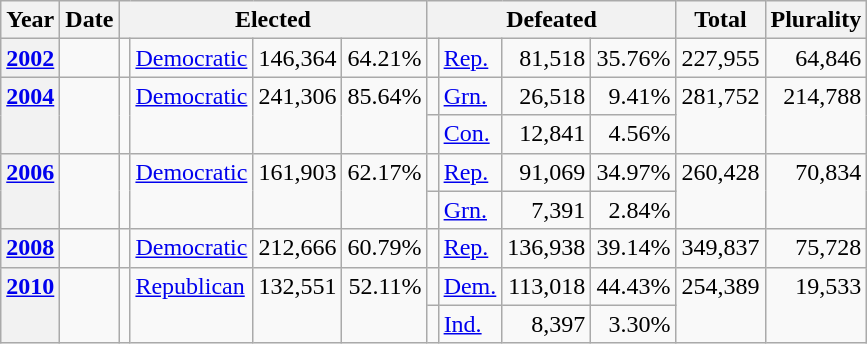<table class=wikitable>
<tr>
<th>Year</th>
<th>Date</th>
<th ! colspan="4">Elected</th>
<th ! colspan="4">Defeated</th>
<th>Total</th>
<th>Plurality</th>
</tr>
<tr>
<th valign="top"><a href='#'>2002</a></th>
<td valign="top"></td>
<td valign="top"></td>
<td valign="top" ><a href='#'>Democratic</a></td>
<td valign="top" align="right">146,364</td>
<td valign="top" align="right">64.21%</td>
<td valign="top"></td>
<td valign="top" ><a href='#'>Rep.</a></td>
<td valign="top" align="right">81,518</td>
<td valign="top" align="right">35.76%</td>
<td valign="top" align="right">227,955</td>
<td valign="top" align="right">64,846</td>
</tr>
<tr>
<th rowspan="2" valign="top"><a href='#'>2004</a></th>
<td rowspan="2" valign="top"></td>
<td rowspan="2" valign="top"></td>
<td rowspan="2" valign="top" ><a href='#'>Democratic</a></td>
<td rowspan="2" valign="top" align="right">241,306</td>
<td rowspan="2" valign="top" align="right">85.64%</td>
<td valign="top"></td>
<td valign="top" ><a href='#'>Grn.</a></td>
<td valign="top" align="right">26,518</td>
<td valign="top" align="right">9.41%</td>
<td rowspan="2" valign="top" align="right">281,752</td>
<td rowspan="2" valign="top" align="right">214,788</td>
</tr>
<tr>
<td valign="top"></td>
<td valign="top" ><a href='#'>Con.</a></td>
<td valign="top" align="right">12,841</td>
<td valign="top" align="right">4.56%</td>
</tr>
<tr>
<th rowspan="2" valign="top"><a href='#'>2006</a></th>
<td rowspan="2" valign="top"></td>
<td rowspan="2" valign="top"></td>
<td rowspan="2" valign="top" ><a href='#'>Democratic</a></td>
<td rowspan="2" valign="top" align="right">161,903</td>
<td rowspan="2" valign="top" align="right">62.17%</td>
<td valign="top"></td>
<td valign="top" ><a href='#'>Rep.</a></td>
<td valign="top" align="right">91,069</td>
<td valign="top" align="right">34.97%</td>
<td rowspan="2" valign="top" align="right">260,428</td>
<td rowspan="2" valign="top" align="right">70,834</td>
</tr>
<tr>
<td valign="top"></td>
<td valign="top" ><a href='#'>Grn.</a></td>
<td valign="top" align="right">7,391</td>
<td valign="top" align="right">2.84%</td>
</tr>
<tr>
<th valign="top"><a href='#'>2008</a></th>
<td valign="top"></td>
<td valign="top"></td>
<td valign="top" ><a href='#'>Democratic</a></td>
<td valign="top" align="right">212,666</td>
<td valign="top" align="right">60.79%</td>
<td valign="top"></td>
<td valign="top" ><a href='#'>Rep.</a></td>
<td valign="top" align="right">136,938</td>
<td valign="top" align="right">39.14%</td>
<td valign="top" align="right">349,837</td>
<td valign="top" align="right">75,728</td>
</tr>
<tr>
<th rowspan="2" valign="top"><a href='#'>2010</a></th>
<td rowspan="2" valign="top"></td>
<td rowspan="2" valign="top"></td>
<td rowspan="2" valign="top" ><a href='#'>Republican</a></td>
<td rowspan="2" valign="top" align="right">132,551</td>
<td rowspan="2" valign="top" align="right">52.11%</td>
<td valign="top"></td>
<td valign="top" ><a href='#'>Dem.</a></td>
<td valign="top" align="right">113,018</td>
<td valign="top" align="right">44.43%</td>
<td rowspan="2" valign="top" align="right">254,389</td>
<td rowspan="2" valign="top" align="right">19,533</td>
</tr>
<tr>
<td valign="top"></td>
<td valign="top" ><a href='#'>Ind.</a></td>
<td valign="top" align="right">8,397</td>
<td valign="top" align="right">3.30%</td>
</tr>
</table>
